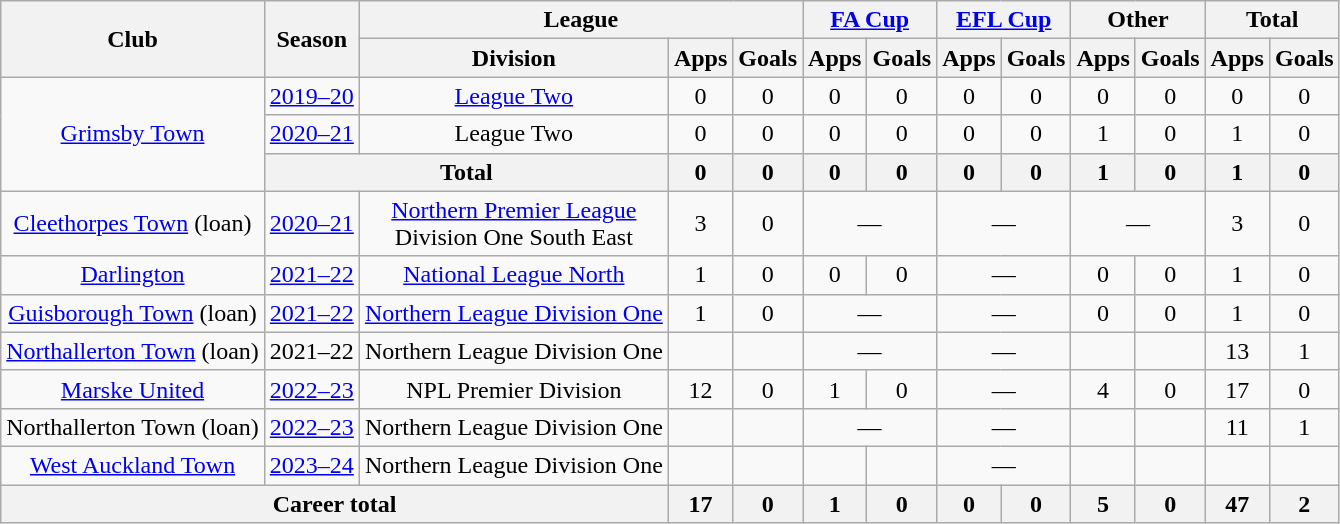<table class="wikitable" style="text-align: center">
<tr>
<th rowspan="2">Club</th>
<th rowspan="2">Season</th>
<th colspan="3">League</th>
<th colspan="2"><a href='#'>FA Cup</a></th>
<th colspan="2"><a href='#'>EFL Cup</a></th>
<th colspan="2">Other</th>
<th colspan="2">Total</th>
</tr>
<tr>
<th>Division</th>
<th>Apps</th>
<th>Goals</th>
<th>Apps</th>
<th>Goals</th>
<th>Apps</th>
<th>Goals</th>
<th>Apps</th>
<th>Goals</th>
<th>Apps</th>
<th>Goals</th>
</tr>
<tr>
<td rowspan="3"><a href='#'>Grimsby Town</a></td>
<td><a href='#'>2019–20</a></td>
<td><a href='#'>League Two</a></td>
<td>0</td>
<td>0</td>
<td>0</td>
<td>0</td>
<td>0</td>
<td>0</td>
<td>0</td>
<td>0</td>
<td>0</td>
<td>0</td>
</tr>
<tr>
<td><a href='#'>2020–21</a></td>
<td>League Two</td>
<td>0</td>
<td>0</td>
<td>0</td>
<td>0</td>
<td>0</td>
<td>0</td>
<td>1</td>
<td>0</td>
<td>1</td>
<td>0</td>
</tr>
<tr>
<th colspan="2">Total</th>
<th>0</th>
<th>0</th>
<th>0</th>
<th>0</th>
<th>0</th>
<th>0</th>
<th>1</th>
<th>0</th>
<th>1</th>
<th>0</th>
</tr>
<tr>
<td><a href='#'>Cleethorpes Town</a> (loan)</td>
<td><a href='#'>2020–21</a></td>
<td><a href='#'>Northern Premier League</a><br>Division One South East</td>
<td>3</td>
<td>0</td>
<td colspan="2">—</td>
<td colspan="2">—</td>
<td colspan="2">—</td>
<td>3</td>
<td>0</td>
</tr>
<tr>
<td><a href='#'>Darlington</a></td>
<td><a href='#'>2021–22</a></td>
<td><a href='#'>National League North</a></td>
<td>1</td>
<td>0</td>
<td>0</td>
<td>0</td>
<td colspan="2">—</td>
<td>0</td>
<td>0</td>
<td>1</td>
<td>0</td>
</tr>
<tr>
<td><a href='#'>Guisborough Town</a> (loan)</td>
<td><a href='#'>2021–22</a></td>
<td><a href='#'>Northern League Division One</a></td>
<td>1</td>
<td>0</td>
<td colspan="2">—</td>
<td colspan="2">—</td>
<td>0</td>
<td>0</td>
<td>1</td>
<td>0</td>
</tr>
<tr>
<td><a href='#'>Northallerton Town</a> (loan)</td>
<td>2021–22</td>
<td>Northern League Division One</td>
<td></td>
<td></td>
<td colspan="2">—</td>
<td colspan="2">—</td>
<td></td>
<td></td>
<td>13</td>
<td>1</td>
</tr>
<tr>
<td><a href='#'>Marske United</a></td>
<td><a href='#'>2022–23</a></td>
<td>NPL Premier Division</td>
<td>12</td>
<td>0</td>
<td>1</td>
<td>0</td>
<td colspan="2">—</td>
<td>4</td>
<td>0</td>
<td>17</td>
<td>0</td>
</tr>
<tr>
<td>Northallerton Town (loan)</td>
<td><a href='#'>2022–23</a></td>
<td>Northern League Division One</td>
<td></td>
<td></td>
<td colspan="2">—</td>
<td colspan="2">—</td>
<td></td>
<td></td>
<td>11</td>
<td>1</td>
</tr>
<tr>
<td><a href='#'>West Auckland Town</a></td>
<td><a href='#'>2023–24</a></td>
<td>Northern League Division One</td>
<td></td>
<td></td>
<td></td>
<td></td>
<td colspan="2">—</td>
<td></td>
<td></td>
<td></td>
<td></td>
</tr>
<tr>
<th colspan="3">Career total</th>
<th>17</th>
<th>0</th>
<th>1</th>
<th>0</th>
<th>0</th>
<th>0</th>
<th>5</th>
<th>0</th>
<th>47</th>
<th>2</th>
</tr>
</table>
